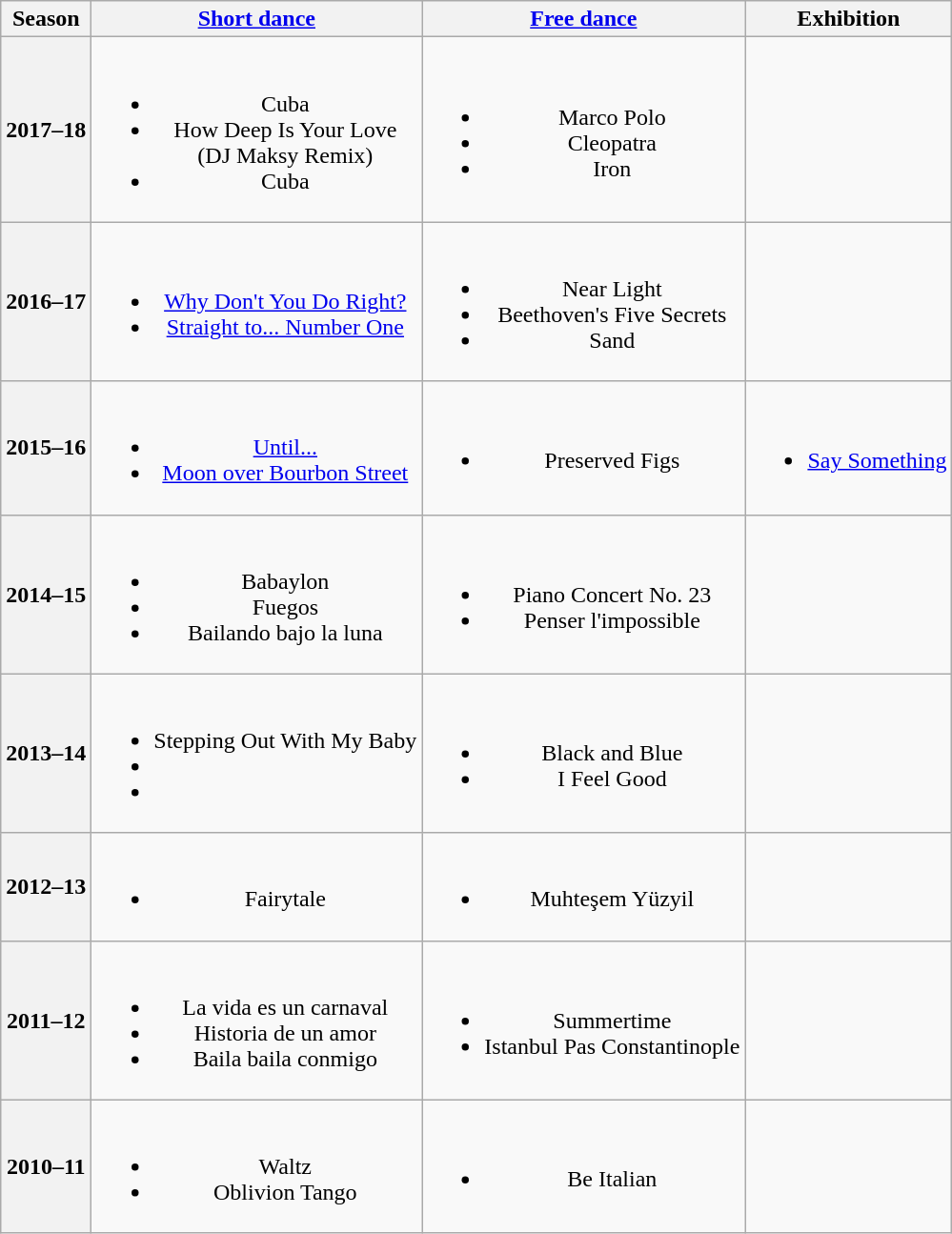<table class="wikitable" style="text-align:center">
<tr>
<th>Season</th>
<th><a href='#'>Short dance</a></th>
<th><a href='#'>Free dance</a></th>
<th>Exhibition</th>
</tr>
<tr>
<th>2017–18 <br></th>
<td><br><ul><li> Cuba <br></li><li> How Deep Is Your Love <br>(DJ Maksy Remix) <br></li><li> Cuba <br></li></ul></td>
<td><br><ul><li>Marco Polo <br></li><li>Cleopatra <br></li><li>Iron <br></li></ul></td>
<td></td>
</tr>
<tr>
<th>2016–17 <br></th>
<td><br><ul><li> <a href='#'>Why Don't You Do Right?</a> <br></li><li> <a href='#'>Straight to... Number One</a> <br></li></ul></td>
<td><br><ul><li>Near Light <br></li><li>Beethoven's Five Secrets <br></li><li>Sand <br></li></ul></td>
<td></td>
</tr>
<tr>
<th>2015–16 <br></th>
<td><br><ul><li> <a href='#'>Until...</a> <br></li><li> <a href='#'>Moon over Bourbon Street</a> <br></li></ul></td>
<td><br><ul><li>Preserved Figs <br></li></ul></td>
<td><br><ul><li><a href='#'>Say Something</a> <br></li></ul></td>
</tr>
<tr>
<th>2014–15 <br></th>
<td><br><ul><li> Babaylon <br></li><li> Fuegos <br></li><li> Bailando bajo la luna <br></li></ul></td>
<td><br><ul><li>Piano Concert No. 23 <br></li><li>Penser l'impossible <br></li></ul></td>
<td></td>
</tr>
<tr>
<th>2013–14 <br></th>
<td><br><ul><li> Stepping Out With My Baby <br></li><li></li><li></li></ul></td>
<td><br><ul><li>Black and Blue <br></li><li>I Feel Good <br></li></ul></td>
<td></td>
</tr>
<tr>
<th>2012–13 <br></th>
<td><br><ul><li>Fairytale <br></li></ul></td>
<td><br><ul><li>Muhteşem Yüzyil <br></li></ul></td>
<td></td>
</tr>
<tr>
<th>2011–12 <br></th>
<td><br><ul><li>La vida es un carnaval</li><li>Historia de un amor</li><li>Baila baila conmigo</li></ul></td>
<td><br><ul><li>Summertime <br></li><li>Istanbul Pas Constantinople <br></li></ul></td>
<td></td>
</tr>
<tr>
<th>2010–11</th>
<td><br><ul><li>Waltz</li><li>Oblivion Tango <br></li></ul></td>
<td><br><ul><li>Be Italian <br></li></ul></td>
<td></td>
</tr>
</table>
